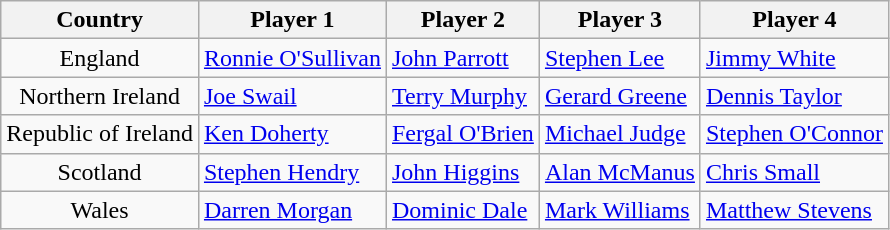<table class="wikitable sortable">
<tr>
<th>Country</th>
<th>Player 1</th>
<th>Player 2</th>
<th>Player 3</th>
<th>Player 4</th>
</tr>
<tr bgcolor=>
<td align="center">England</td>
<td><a href='#'>Ronnie O'Sullivan</a></td>
<td><a href='#'>John Parrott</a></td>
<td><a href='#'>Stephen Lee</a></td>
<td><a href='#'>Jimmy White</a></td>
</tr>
<tr bgcolor=>
<td align="center">Northern Ireland</td>
<td><a href='#'>Joe Swail</a></td>
<td><a href='#'>Terry Murphy</a></td>
<td><a href='#'>Gerard Greene</a></td>
<td><a href='#'>Dennis Taylor</a></td>
</tr>
<tr bgcolor=>
<td align="center">Republic of Ireland</td>
<td><a href='#'>Ken Doherty</a></td>
<td><a href='#'>Fergal O'Brien</a></td>
<td><a href='#'>Michael Judge</a></td>
<td><a href='#'>Stephen O'Connor</a></td>
</tr>
<tr bgcolor=>
<td align="center">Scotland</td>
<td><a href='#'>Stephen Hendry</a></td>
<td><a href='#'>John Higgins</a></td>
<td><a href='#'>Alan McManus</a></td>
<td><a href='#'>Chris Small</a></td>
</tr>
<tr bgcolor=>
<td align="center">Wales</td>
<td><a href='#'>Darren Morgan</a></td>
<td><a href='#'>Dominic Dale</a></td>
<td><a href='#'>Mark Williams</a></td>
<td><a href='#'>Matthew Stevens</a></td>
</tr>
</table>
